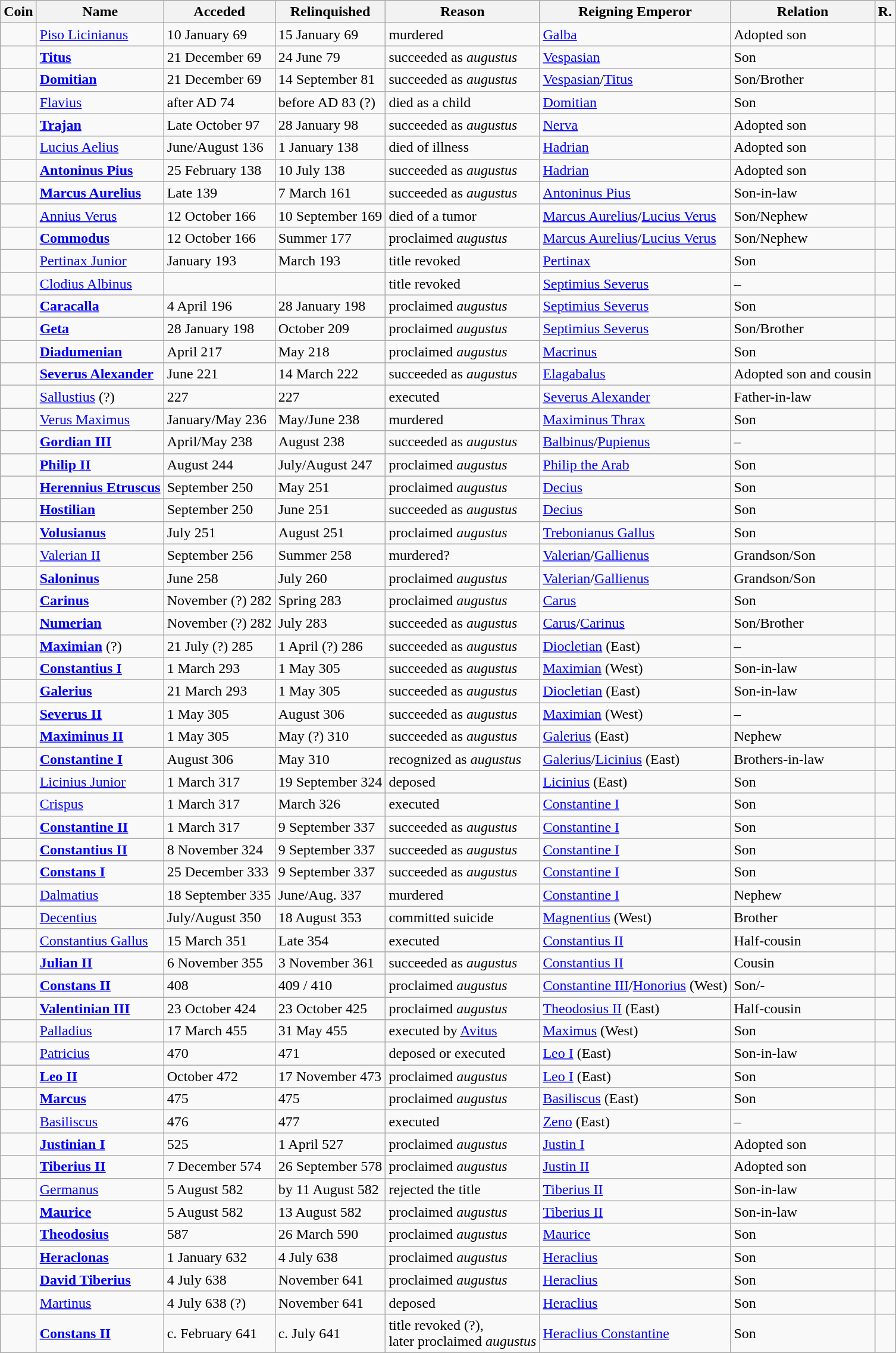<table class="wikitable">
<tr>
<th>Coin</th>
<th>Name</th>
<th>Acceded</th>
<th>Relinquished</th>
<th>Reason</th>
<th>Reigning Emperor</th>
<th>Relation</th>
<th>R.</th>
</tr>
<tr>
<td></td>
<td><a href='#'>Piso Licinianus</a></td>
<td>10 January 69</td>
<td>15 January 69</td>
<td>murdered</td>
<td><a href='#'>Galba</a></td>
<td>Adopted son</td>
<td></td>
</tr>
<tr>
<td></td>
<td><strong><a href='#'>Titus</a></strong></td>
<td>21 December 69</td>
<td>24 June 79</td>
<td>succeeded as <em>augustus</em></td>
<td><a href='#'>Vespasian</a></td>
<td>Son</td>
<td></td>
</tr>
<tr>
<td></td>
<td><strong><a href='#'>Domitian</a></strong></td>
<td>21 December 69</td>
<td>14 September 81</td>
<td>succeeded as <em>augustus</em></td>
<td><a href='#'>Vespasian</a>/<a href='#'>Titus</a></td>
<td>Son/Brother</td>
<td></td>
</tr>
<tr>
<td></td>
<td><a href='#'>Flavius</a></td>
<td>after AD 74</td>
<td>before AD 83 (?)</td>
<td>died as a child</td>
<td><a href='#'>Domitian</a></td>
<td>Son</td>
<td></td>
</tr>
<tr>
<td></td>
<td><strong><a href='#'>Trajan</a></strong></td>
<td>Late October 97</td>
<td>28 January 98</td>
<td>succeeded as <em>augustus</em></td>
<td><a href='#'>Nerva</a></td>
<td>Adopted son</td>
<td></td>
</tr>
<tr>
<td></td>
<td><a href='#'>Lucius Aelius</a></td>
<td>June/August 136</td>
<td>1 January 138</td>
<td>died of illness</td>
<td><a href='#'>Hadrian</a></td>
<td>Adopted son</td>
<td></td>
</tr>
<tr>
<td></td>
<td><strong><a href='#'>Antoninus Pius</a></strong></td>
<td>25 February 138</td>
<td>10 July 138</td>
<td>succeeded as <em>augustus</em></td>
<td><a href='#'>Hadrian</a></td>
<td>Adopted son</td>
<td></td>
</tr>
<tr>
<td></td>
<td><strong><a href='#'>Marcus Aurelius</a></strong></td>
<td>Late 139</td>
<td>7 March 161</td>
<td>succeeded as <em>augustus</em></td>
<td><a href='#'>Antoninus Pius</a></td>
<td>Son-in-law</td>
<td></td>
</tr>
<tr>
<td></td>
<td><a href='#'>Annius Verus</a></td>
<td>12 October 166</td>
<td>10 September 169</td>
<td>died of a tumor</td>
<td><a href='#'>Marcus Aurelius</a>/<a href='#'>Lucius Verus</a></td>
<td>Son/Nephew</td>
<td></td>
</tr>
<tr>
<td></td>
<td><strong><a href='#'>Commodus</a></strong></td>
<td>12 October 166</td>
<td>Summer 177</td>
<td>proclaimed <em>augustus</em></td>
<td><a href='#'>Marcus Aurelius</a>/<a href='#'>Lucius Verus</a></td>
<td>Son/Nephew</td>
<td></td>
</tr>
<tr>
<td></td>
<td><a href='#'>Pertinax Junior</a></td>
<td>January 193</td>
<td>March 193</td>
<td>title revoked</td>
<td><a href='#'>Pertinax</a></td>
<td>Son</td>
<td></td>
</tr>
<tr>
<td></td>
<td><a href='#'>Clodius Albinus</a></td>
<td></td>
<td></td>
<td>title revoked</td>
<td><a href='#'>Septimius Severus</a></td>
<td>–</td>
<td></td>
</tr>
<tr>
<td></td>
<td><strong><a href='#'>Caracalla</a></strong></td>
<td>4 April 196</td>
<td>28 January 198</td>
<td>proclaimed <em>augustus</em></td>
<td><a href='#'>Septimius Severus</a></td>
<td>Son</td>
<td></td>
</tr>
<tr>
<td></td>
<td><strong><a href='#'>Geta</a></strong></td>
<td>28 January 198</td>
<td> October 209</td>
<td>proclaimed <em>augustus</em></td>
<td><a href='#'>Septimius Severus</a></td>
<td>Son/Brother</td>
<td></td>
</tr>
<tr>
<td></td>
<td><strong><a href='#'>Diadumenian</a></strong></td>
<td>April 217</td>
<td>May 218</td>
<td>proclaimed <em>augustus</em></td>
<td><a href='#'>Macrinus</a></td>
<td>Son</td>
<td></td>
</tr>
<tr>
<td></td>
<td><strong><a href='#'>Severus Alexander</a></strong></td>
<td>June 221</td>
<td>14 March 222</td>
<td>succeeded as <em>augustus</em></td>
<td><a href='#'>Elagabalus</a></td>
<td>Adopted son and cousin</td>
<td></td>
</tr>
<tr>
<td></td>
<td><a href='#'>Sallustius</a> (?)</td>
<td> 227</td>
<td> 227</td>
<td>executed</td>
<td><a href='#'>Severus Alexander</a></td>
<td>Father-in-law</td>
<td></td>
</tr>
<tr>
<td></td>
<td><a href='#'>Verus Maximus</a></td>
<td>January/May 236</td>
<td>May/June 238</td>
<td>murdered</td>
<td><a href='#'>Maximinus Thrax</a></td>
<td>Son</td>
<td></td>
</tr>
<tr>
<td></td>
<td><strong><a href='#'>Gordian III</a></strong></td>
<td>April/May 238</td>
<td>August 238</td>
<td>succeeded as <em>augustus</em></td>
<td><a href='#'>Balbinus</a>/<a href='#'>Pupienus</a></td>
<td>–</td>
<td></td>
</tr>
<tr>
<td></td>
<td><strong><a href='#'>Philip II</a></strong></td>
<td>August 244</td>
<td>July/August 247</td>
<td>proclaimed <em>augustus</em></td>
<td><a href='#'>Philip the Arab</a></td>
<td>Son</td>
<td></td>
</tr>
<tr>
<td></td>
<td><strong><a href='#'>Herennius Etruscus</a></strong></td>
<td>September 250</td>
<td>May 251</td>
<td>proclaimed <em>augustus</em></td>
<td><a href='#'>Decius</a></td>
<td>Son</td>
<td></td>
</tr>
<tr>
<td></td>
<td><strong><a href='#'>Hostilian</a></strong></td>
<td>September 250</td>
<td>June 251</td>
<td>succeeded as <em>augustus</em></td>
<td><a href='#'>Decius</a></td>
<td>Son</td>
<td></td>
</tr>
<tr>
<td></td>
<td><strong><a href='#'>Volusianus</a></strong></td>
<td> July 251</td>
<td> August 251</td>
<td>proclaimed <em>augustus</em></td>
<td><a href='#'>Trebonianus Gallus</a></td>
<td>Son</td>
<td></td>
</tr>
<tr>
<td></td>
<td><a href='#'>Valerian II</a></td>
<td> September 256</td>
<td>Summer 258</td>
<td>murdered?</td>
<td><a href='#'>Valerian</a>/<a href='#'>Gallienus</a></td>
<td>Grandson/Son</td>
<td></td>
</tr>
<tr>
<td></td>
<td><strong><a href='#'>Saloninus</a></strong></td>
<td> June 258</td>
<td> July 260</td>
<td>proclaimed <em>augustus</em></td>
<td><a href='#'>Valerian</a>/<a href='#'>Gallienus</a></td>
<td>Grandson/Son</td>
<td></td>
</tr>
<tr>
<td></td>
<td><strong><a href='#'>Carinus</a></strong></td>
<td>November (?) 282</td>
<td>Spring 283</td>
<td>proclaimed <em>augustus</em></td>
<td><a href='#'>Carus</a></td>
<td>Son</td>
<td></td>
</tr>
<tr>
<td></td>
<td><strong><a href='#'>Numerian</a></strong></td>
<td>November (?) 282</td>
<td>July 283</td>
<td>succeeded as <em>augustus</em></td>
<td><a href='#'>Carus</a>/<a href='#'>Carinus</a></td>
<td>Son/Brother</td>
<td></td>
</tr>
<tr>
<td></td>
<td><strong><a href='#'>Maximian</a></strong>  (?)</td>
<td>21 July (?) 285</td>
<td>1 April (?) 286</td>
<td>succeeded as <em>augustus</em></td>
<td><a href='#'>Diocletian</a> (East)</td>
<td>–</td>
<td></td>
</tr>
<tr>
<td></td>
<td><strong><a href='#'>Constantius I</a></strong></td>
<td>1 March 293</td>
<td>1 May 305</td>
<td>succeeded as <em>augustus</em></td>
<td><a href='#'>Maximian</a> (West)</td>
<td>Son-in-law</td>
<td></td>
</tr>
<tr>
<td></td>
<td><strong><a href='#'>Galerius</a></strong></td>
<td>21 March 293</td>
<td>1 May 305</td>
<td>succeeded as <em>augustus</em></td>
<td><a href='#'>Diocletian</a> (East)</td>
<td>Son-in-law</td>
<td></td>
</tr>
<tr>
<td></td>
<td><strong><a href='#'>Severus II</a></strong></td>
<td>1 May 305</td>
<td>August 306</td>
<td>succeeded as <em>augustus</em></td>
<td><a href='#'>Maximian</a> (West)</td>
<td>–</td>
<td></td>
</tr>
<tr>
<td></td>
<td><strong><a href='#'>Maximinus II</a></strong></td>
<td>1 May 305</td>
<td>May (?) 310</td>
<td>succeeded as <em>augustus</em></td>
<td><a href='#'>Galerius</a> (East)</td>
<td>Nephew</td>
<td></td>
</tr>
<tr>
<td></td>
<td><strong><a href='#'>Constantine I</a></strong></td>
<td>August 306</td>
<td>May 310</td>
<td>recognized as <em>augustus</em></td>
<td><a href='#'>Galerius</a>/<a href='#'>Licinius</a> (East)</td>
<td>Brothers-in-law</td>
<td></td>
</tr>
<tr>
<td></td>
<td><a href='#'>Licinius Junior</a></td>
<td>1 March 317</td>
<td>19 September 324</td>
<td>deposed</td>
<td><a href='#'>Licinius</a> (East)</td>
<td>Son</td>
<td></td>
</tr>
<tr>
<td></td>
<td><a href='#'>Crispus</a></td>
<td>1 March 317</td>
<td> March 326</td>
<td>executed</td>
<td><a href='#'>Constantine I</a></td>
<td>Son</td>
<td></td>
</tr>
<tr>
<td></td>
<td><strong><a href='#'>Constantine II</a></strong></td>
<td>1 March 317</td>
<td>9 September 337</td>
<td>succeeded as <em>augustus</em></td>
<td><a href='#'>Constantine I</a></td>
<td>Son</td>
<td></td>
</tr>
<tr>
<td></td>
<td><strong><a href='#'>Constantius II</a></strong></td>
<td>8 November 324</td>
<td>9 September 337</td>
<td>succeeded as <em>augustus</em></td>
<td><a href='#'>Constantine I</a></td>
<td>Son</td>
<td></td>
</tr>
<tr>
<td></td>
<td><strong><a href='#'>Constans I</a></strong></td>
<td>25 December 333</td>
<td>9 September 337</td>
<td>succeeded as <em>augustus</em></td>
<td><a href='#'>Constantine I</a></td>
<td>Son</td>
<td></td>
</tr>
<tr>
<td></td>
<td><a href='#'>Dalmatius</a></td>
<td>18 September 335</td>
<td>June/Aug. 337</td>
<td>murdered</td>
<td><a href='#'>Constantine I</a></td>
<td>Nephew</td>
<td></td>
</tr>
<tr>
<td></td>
<td><a href='#'>Decentius</a></td>
<td>July/August 350</td>
<td>18 August 353</td>
<td>committed suicide</td>
<td><a href='#'>Magnentius</a> (West)</td>
<td>Brother</td>
<td></td>
</tr>
<tr>
<td></td>
<td><a href='#'>Constantius Gallus</a></td>
<td>15 March 351</td>
<td>Late 354</td>
<td>executed</td>
<td><a href='#'>Constantius II</a></td>
<td>Half-cousin</td>
<td></td>
</tr>
<tr>
<td></td>
<td><strong><a href='#'>Julian II</a></strong></td>
<td>6 November 355</td>
<td>3 November 361</td>
<td>succeeded as <em>augustus</em></td>
<td><a href='#'>Constantius II</a></td>
<td>Cousin</td>
<td></td>
</tr>
<tr>
<td></td>
<td><strong><a href='#'>Constans II</a></strong></td>
<td>408</td>
<td>409 / 410</td>
<td>proclaimed <em>augustus</em></td>
<td><a href='#'>Constantine III</a>/<a href='#'>Honorius</a> (West)</td>
<td>Son/-</td>
<td></td>
</tr>
<tr>
<td></td>
<td><strong><a href='#'>Valentinian III</a></strong></td>
<td>23 October 424</td>
<td>23 October 425</td>
<td>proclaimed <em>augustus</em></td>
<td><a href='#'>Theodosius II</a> (East)</td>
<td>Half-cousin</td>
<td></td>
</tr>
<tr>
<td></td>
<td><a href='#'>Palladius</a></td>
<td>17 March 455</td>
<td>31 May 455</td>
<td>executed by <a href='#'>Avitus</a></td>
<td><a href='#'>Maximus</a> (West)</td>
<td>Son</td>
<td></td>
</tr>
<tr>
<td></td>
<td><a href='#'>Patricius</a></td>
<td> 470</td>
<td> 471</td>
<td>deposed or executed</td>
<td><a href='#'>Leo I</a> (East)</td>
<td>Son-in-law</td>
<td></td>
</tr>
<tr>
<td></td>
<td><strong><a href='#'>Leo II</a></strong></td>
<td> October 472</td>
<td>17 November 473</td>
<td>proclaimed <em>augustus</em></td>
<td><a href='#'>Leo I</a> (East)</td>
<td>Son</td>
<td></td>
</tr>
<tr>
<td></td>
<td><strong><a href='#'>Marcus</a></strong></td>
<td>475</td>
<td>475</td>
<td>proclaimed <em>augustus</em></td>
<td><a href='#'>Basiliscus</a> (East)</td>
<td>Son</td>
<td></td>
</tr>
<tr>
<td></td>
<td><a href='#'>Basiliscus</a></td>
<td>476</td>
<td>477</td>
<td>executed</td>
<td><a href='#'>Zeno</a> (East)</td>
<td>–</td>
<td></td>
</tr>
<tr>
<td></td>
<td><strong><a href='#'>Justinian I</a></strong></td>
<td>525</td>
<td>1 April 527</td>
<td>proclaimed <em>augustus</em></td>
<td><a href='#'>Justin I</a></td>
<td>Adopted son</td>
<td></td>
</tr>
<tr>
<td></td>
<td><strong><a href='#'>Tiberius II</a></strong></td>
<td>7 December 574</td>
<td>26 September 578</td>
<td>proclaimed <em>augustus</em></td>
<td><a href='#'>Justin II</a></td>
<td>Adopted son</td>
<td></td>
</tr>
<tr>
<td></td>
<td><a href='#'>Germanus</a></td>
<td>5 August 582</td>
<td>by 11 August 582</td>
<td>rejected the title</td>
<td><a href='#'>Tiberius II</a></td>
<td>Son-in-law</td>
<td></td>
</tr>
<tr>
<td></td>
<td><strong><a href='#'>Maurice</a></strong></td>
<td>5 August 582</td>
<td>13 August 582</td>
<td>proclaimed <em>augustus</em></td>
<td><a href='#'>Tiberius II</a></td>
<td>Son-in-law</td>
<td></td>
</tr>
<tr>
<td></td>
<td><strong><a href='#'>Theodosius</a></strong></td>
<td> 587</td>
<td>26 March 590</td>
<td>proclaimed <em>augustus</em></td>
<td><a href='#'>Maurice</a></td>
<td>Son</td>
<td></td>
</tr>
<tr>
<td></td>
<td><strong><a href='#'>Heraclonas</a></strong></td>
<td>1 January 632</td>
<td>4 July 638</td>
<td>proclaimed <em>augustus</em></td>
<td><a href='#'>Heraclius</a></td>
<td>Son</td>
<td></td>
</tr>
<tr>
<td></td>
<td><strong><a href='#'>David Tiberius</a></strong></td>
<td>4 July 638</td>
<td>November 641</td>
<td>proclaimed <em>augustus</em></td>
<td><a href='#'>Heraclius</a></td>
<td>Son</td>
<td></td>
</tr>
<tr>
<td></td>
<td><a href='#'>Martinus</a></td>
<td>4 July 638 (?)</td>
<td>November 641</td>
<td>deposed</td>
<td><a href='#'>Heraclius</a></td>
<td>Son</td>
<td></td>
</tr>
<tr>
<td></td>
<td><strong><a href='#'>Constans II</a></strong></td>
<td>c. February 641</td>
<td>c. July 641</td>
<td>title revoked (?),<br>later proclaimed <em>augustus</em></td>
<td><a href='#'>Heraclius Constantine</a></td>
<td>Son</td>
<td></td>
</tr>
</table>
